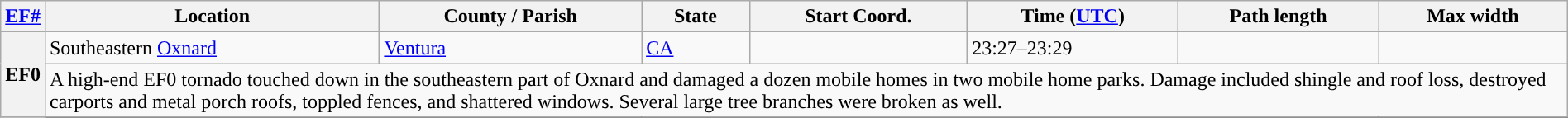<table class="wikitable sortable" style="width:100%;">
<tr>
<th scope="col" width="2%" align="center"><a href='#'>EF#</a></th>
<th scope="col" align="center" class="unsortable">Location</th>
<th scope="col" align="center" class="unsortable">County / Parish</th>
<th scope="col" align="center">State</th>
<th scope="col" align="center">Start Coord.</th>
<th scope="col" align="center">Time (<a href='#'>UTC</a>)</th>
<th scope="col" align="center">Path length</th>
<th scope="col" align="center">Max width</th>
</tr>
<tr>
<th scope="row" rowspan="2" style="background-color:#">EF0</th>
<td>Southeastern <a href='#'>Oxnard</a></td>
<td><a href='#'>Ventura</a></td>
<td><a href='#'>CA</a></td>
<td></td>
<td>23:27–23:29</td>
<td></td>
<td></td>
</tr>
<tr class="expand-child">
<td colspan="8" style=" border-bottom: 1px solid black;">A high-end EF0 tornado touched down in the southeastern part of Oxnard and damaged a dozen mobile homes in two mobile home parks. Damage included shingle and roof loss, destroyed carports and metal porch roofs, toppled fences, and shattered windows. Several large tree branches were broken as well.</td>
</tr>
<tr>
</tr>
</table>
